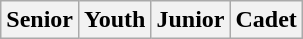<table class=wikitable style=text-align:center>
<tr>
<th>Senior</th>
<th>Youth</th>
<th>Junior</th>
<th>Cadet</th>
</tr>
</table>
